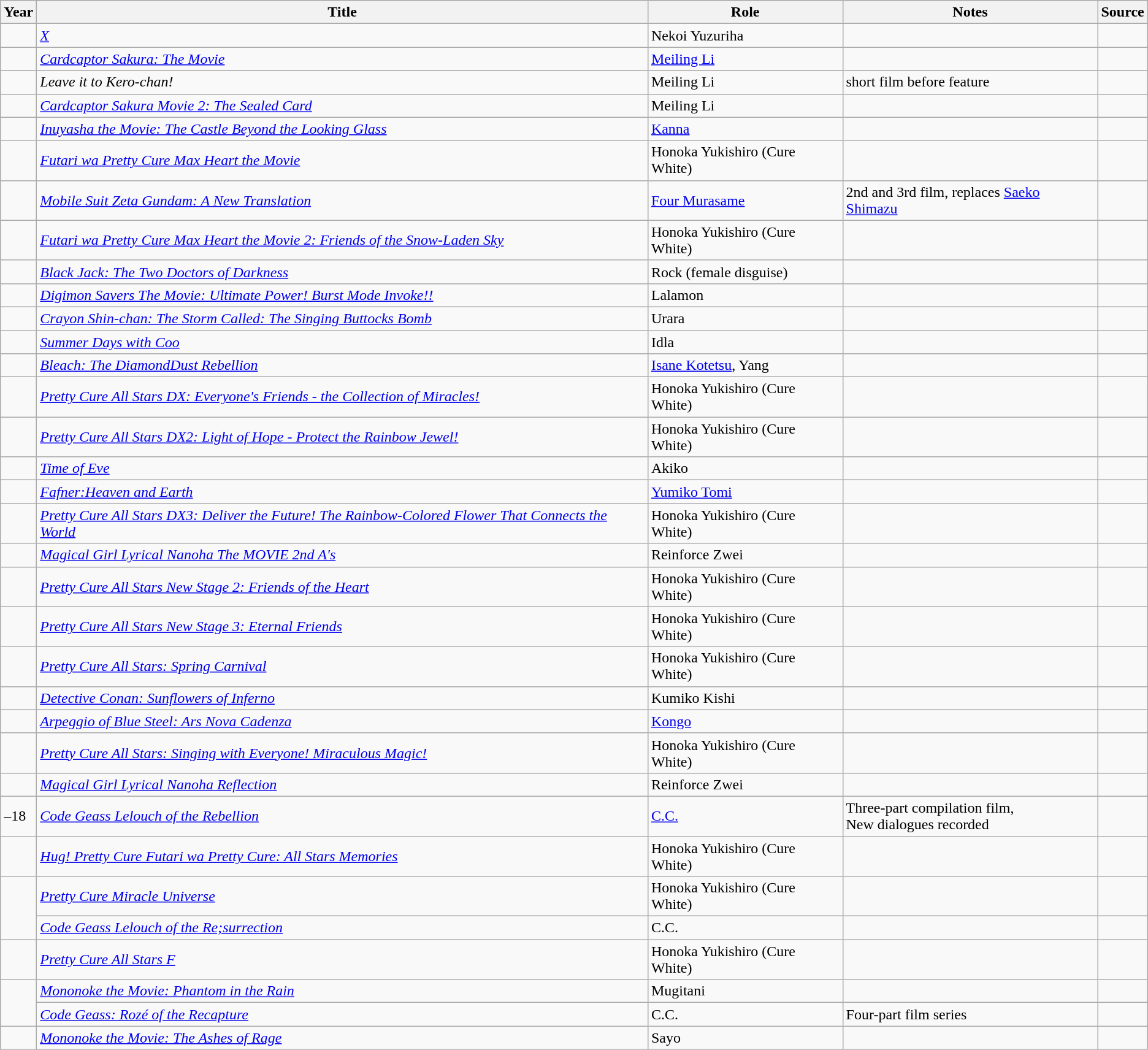<table class="wikitable sortable plainrowheaders">
<tr>
<th>Year</th>
<th>Title</th>
<th>Role</th>
<th class="unsortable">Notes</th>
<th class="unsortable">Source</th>
</tr>
<tr>
</tr>
<tr>
<td></td>
<td><em><a href='#'>X</a></em></td>
<td>Nekoi Yuzuriha</td>
<td></td>
<td></td>
</tr>
<tr>
<td></td>
<td><em><a href='#'>Cardcaptor Sakura: The Movie</a></em></td>
<td><a href='#'>Meiling Li</a></td>
<td></td>
<td></td>
</tr>
<tr>
<td></td>
<td><em>Leave it to Kero-chan!</em></td>
<td>Meiling Li</td>
<td>short film before feature</td>
<td></td>
</tr>
<tr>
<td></td>
<td><em><a href='#'>Cardcaptor Sakura Movie 2: The Sealed Card</a></em></td>
<td>Meiling Li</td>
<td></td>
<td></td>
</tr>
<tr>
<td></td>
<td><em><a href='#'>Inuyasha the Movie: The Castle Beyond the Looking Glass</a></em></td>
<td><a href='#'>Kanna</a></td>
<td></td>
<td></td>
</tr>
<tr>
<td></td>
<td><em><a href='#'>Futari wa Pretty Cure Max Heart the Movie</a></em></td>
<td>Honoka Yukishiro (Cure White)</td>
<td></td>
<td></td>
</tr>
<tr>
<td></td>
<td><em><a href='#'>Mobile Suit Zeta Gundam: A New Translation</a></em></td>
<td><a href='#'>Four Murasame</a></td>
<td>2nd and 3rd film, replaces <a href='#'>Saeko Shimazu</a></td>
<td></td>
</tr>
<tr>
<td></td>
<td><em><a href='#'>Futari wa Pretty Cure Max Heart the Movie 2: Friends of the Snow-Laden Sky</a></em></td>
<td>Honoka Yukishiro (Cure White)</td>
<td></td>
<td></td>
</tr>
<tr>
<td></td>
<td><em><a href='#'>Black Jack: The Two Doctors of Darkness</a></em></td>
<td>Rock (female disguise)</td>
<td></td>
<td></td>
</tr>
<tr>
<td></td>
<td><em><a href='#'>Digimon Savers The Movie: Ultimate Power! Burst Mode Invoke!!</a></em></td>
<td>Lalamon</td>
<td></td>
<td></td>
</tr>
<tr>
<td></td>
<td><em><a href='#'>Crayon Shin-chan: The Storm Called: The Singing Buttocks Bomb</a></em></td>
<td>Urara</td>
<td></td>
<td></td>
</tr>
<tr>
<td></td>
<td><em><a href='#'>Summer Days with Coo</a></em></td>
<td>Idla</td>
<td></td>
<td></td>
</tr>
<tr>
<td></td>
<td><em><a href='#'>Bleach: The DiamondDust Rebellion</a></em></td>
<td><a href='#'>Isane Kotetsu</a>, Yang</td>
<td></td>
<td></td>
</tr>
<tr>
<td></td>
<td><em><a href='#'>Pretty Cure All Stars DX: Everyone's Friends - the Collection of Miracles!</a></em></td>
<td>Honoka Yukishiro (Cure White)</td>
<td></td>
<td></td>
</tr>
<tr>
<td></td>
<td><em><a href='#'>Pretty Cure All Stars DX2: Light of Hope - Protect the Rainbow Jewel!</a></em></td>
<td>Honoka Yukishiro (Cure White)</td>
<td></td>
<td></td>
</tr>
<tr>
<td></td>
<td><em><a href='#'>Time of Eve</a></em></td>
<td>Akiko</td>
<td></td>
<td></td>
</tr>
<tr>
<td></td>
<td><em><a href='#'>Fafner:Heaven and Earth</a></em></td>
<td><a href='#'>Yumiko Tomi</a></td>
<td></td>
<td></td>
</tr>
<tr>
<td></td>
<td><em><a href='#'>Pretty Cure All Stars DX3: Deliver the Future! The Rainbow-Colored Flower That Connects the World</a></em></td>
<td>Honoka Yukishiro (Cure White)</td>
<td></td>
<td></td>
</tr>
<tr>
<td></td>
<td><em><a href='#'>Magical Girl Lyrical Nanoha The MOVIE 2nd A's</a></em></td>
<td>Reinforce Zwei</td>
<td></td>
<td></td>
</tr>
<tr>
<td></td>
<td><em><a href='#'>Pretty Cure All Stars New Stage 2: Friends of the Heart</a></em></td>
<td>Honoka Yukishiro (Cure White)</td>
<td></td>
<td></td>
</tr>
<tr>
<td></td>
<td><em><a href='#'>Pretty Cure All Stars New Stage 3: Eternal Friends</a></em></td>
<td>Honoka Yukishiro (Cure White)</td>
<td></td>
<td></td>
</tr>
<tr>
<td></td>
<td><em><a href='#'>Pretty Cure All Stars: Spring Carnival</a></em></td>
<td>Honoka Yukishiro (Cure White)</td>
<td></td>
<td></td>
</tr>
<tr>
<td></td>
<td><em><a href='#'>Detective Conan: Sunflowers of Inferno</a></em></td>
<td>Kumiko Kishi</td>
<td></td>
<td></td>
</tr>
<tr>
<td></td>
<td><em><a href='#'>Arpeggio of Blue Steel: Ars Nova Cadenza</a></em></td>
<td><a href='#'>Kongo</a></td>
<td></td>
<td></td>
</tr>
<tr>
<td></td>
<td><em><a href='#'>Pretty Cure All Stars: Singing with Everyone! Miraculous Magic!</a></em></td>
<td>Honoka Yukishiro (Cure White)</td>
<td></td>
<td></td>
</tr>
<tr>
<td></td>
<td><em><a href='#'>Magical Girl Lyrical Nanoha Reflection</a></em></td>
<td>Reinforce Zwei</td>
<td></td>
<td></td>
</tr>
<tr>
<td>–18</td>
<td><em><a href='#'>Code Geass Lelouch of the Rebellion</a></em></td>
<td><a href='#'>C.C.</a></td>
<td>Three-part compilation film,<br>New dialogues recorded</td>
<td></td>
</tr>
<tr>
<td></td>
<td><em><a href='#'>Hug! Pretty Cure Futari wa Pretty Cure: All Stars Memories</a></em></td>
<td>Honoka Yukishiro (Cure White)</td>
<td></td>
<td></td>
</tr>
<tr>
<td rowspan="2"></td>
<td><em><a href='#'>Pretty Cure Miracle Universe</a></em></td>
<td>Honoka Yukishiro (Cure White)</td>
<td></td>
<td></td>
</tr>
<tr>
<td><em><a href='#'>Code Geass Lelouch of the Re;surrection</a></em></td>
<td>C.C.</td>
<td></td>
<td></td>
</tr>
<tr>
<td></td>
<td><em><a href='#'>Pretty Cure All Stars F</a></em></td>
<td>Honoka Yukishiro (Cure White)</td>
<td></td>
<td></td>
</tr>
<tr>
<td rowspan="2"></td>
<td><em><a href='#'>Mononoke the Movie: Phantom in the Rain</a></em></td>
<td>Mugitani</td>
<td></td>
<td></td>
</tr>
<tr>
<td><em><a href='#'>Code Geass: Rozé of the Recapture</a></em></td>
<td>C.C.</td>
<td>Four-part film series</td>
<td></td>
</tr>
<tr>
<td></td>
<td><em><a href='#'>Mononoke the Movie: The Ashes of Rage</a></em></td>
<td>Sayo</td>
<td></td>
<td></td>
</tr>
</table>
